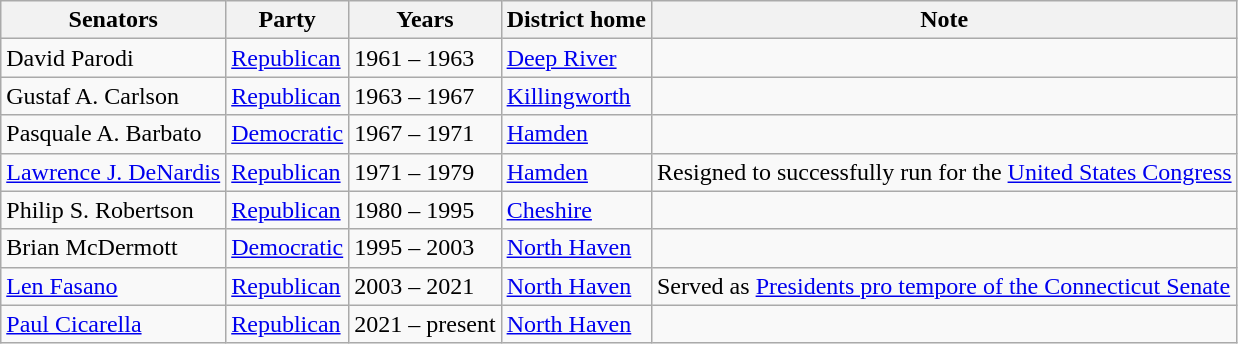<table class=wikitable>
<tr valign=bottom>
<th>Senators</th>
<th>Party</th>
<th>Years</th>
<th>District home</th>
<th>Note</th>
</tr>
<tr>
<td>David Parodi</td>
<td><a href='#'>Republican</a></td>
<td>1961 – 1963</td>
<td><a href='#'>Deep River</a></td>
<td></td>
</tr>
<tr>
<td>Gustaf A. Carlson</td>
<td><a href='#'>Republican</a></td>
<td>1963 – 1967</td>
<td><a href='#'>Killingworth</a></td>
<td></td>
</tr>
<tr>
<td>Pasquale A. Barbato</td>
<td><a href='#'>Democratic</a></td>
<td>1967 – 1971</td>
<td><a href='#'>Hamden</a></td>
<td></td>
</tr>
<tr>
<td><a href='#'>Lawrence J. DeNardis</a></td>
<td><a href='#'>Republican</a></td>
<td>1971 – 1979</td>
<td><a href='#'>Hamden</a></td>
<td>Resigned to successfully run for the <a href='#'>United States Congress</a></td>
</tr>
<tr>
<td>Philip S. Robertson</td>
<td><a href='#'>Republican</a></td>
<td>1980 – 1995</td>
<td><a href='#'>Cheshire</a></td>
<td></td>
</tr>
<tr>
<td>Brian McDermott</td>
<td><a href='#'>Democratic</a></td>
<td>1995 – 2003</td>
<td><a href='#'>North Haven</a></td>
<td></td>
</tr>
<tr>
<td><a href='#'>Len Fasano</a></td>
<td><a href='#'>Republican</a></td>
<td>2003 – 2021</td>
<td><a href='#'>North Haven</a></td>
<td>Served as <a href='#'>Presidents pro tempore of the Connecticut Senate</a></td>
</tr>
<tr>
<td><a href='#'>Paul Cicarella</a></td>
<td><a href='#'>Republican</a></td>
<td>2021 – present</td>
<td><a href='#'>North Haven</a></td>
<td></td>
</tr>
</table>
